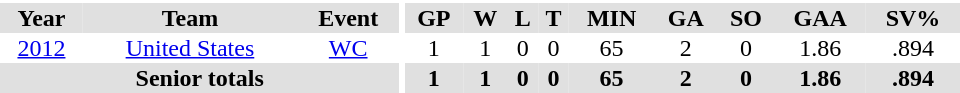<table border="0" cellpadding="1" cellspacing="0" style="text-align:center; width:40em">
<tr ALIGN="center" bgcolor="#e0e0e0">
<th colspan="3" style="background:#fff;"></th>
<th rowspan="99" style="background:#fff;"></th>
</tr>
<tr style="background:#e0e0e0; text-align:center;">
<th>Year</th>
<th>Team</th>
<th>Event</th>
<th>GP</th>
<th>W</th>
<th>L</th>
<th>T</th>
<th>MIN</th>
<th>GA</th>
<th>SO</th>
<th>GAA</th>
<th>SV%</th>
</tr>
<tr style="text-align:center;">
<td><a href='#'>2012</a></td>
<td><a href='#'>United States</a></td>
<td><a href='#'>WC</a></td>
<td>1</td>
<td>1</td>
<td>0</td>
<td>0</td>
<td>65</td>
<td>2</td>
<td>0</td>
<td>1.86</td>
<td>.894</td>
</tr>
<tr style="text-align:center; background:#e0e0e0;">
<th colspan=3>Senior totals</th>
<th>1</th>
<th>1</th>
<th>0</th>
<th>0</th>
<th>65</th>
<th>2</th>
<th>0</th>
<th>1.86</th>
<th>.894</th>
</tr>
</table>
